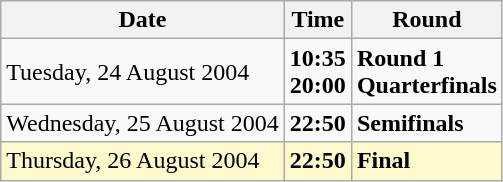<table class="wikitable">
<tr>
<th>Date</th>
<th>Time</th>
<th>Round</th>
</tr>
<tr>
<td>Tuesday, 24 August 2004</td>
<td><strong>10:35</strong><br><strong>20:00</strong></td>
<td><strong>Round 1</strong><br><strong>Quarterfinals</strong></td>
</tr>
<tr>
<td>Wednesday, 25 August 2004</td>
<td><strong>22:50</strong></td>
<td><strong>Semifinals</strong></td>
</tr>
<tr style=background:lemonchiffon>
<td>Thursday, 26 August 2004</td>
<td><strong>22:50</strong></td>
<td><strong>Final</strong></td>
</tr>
</table>
